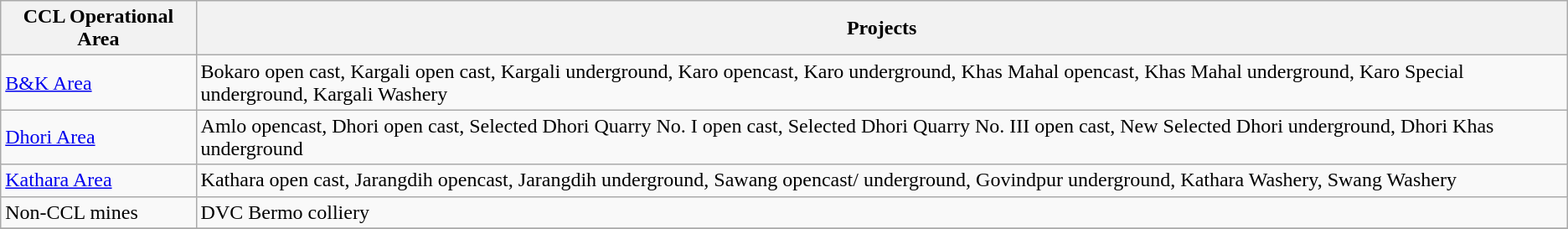<table class="wikitable">
<tr>
<th>CCL Operational Area</th>
<th>Projects</th>
</tr>
<tr>
<td><a href='#'>B&K Area</a></td>
<td>Bokaro open cast, Kargali open cast, Kargali underground, Karo opencast, Karo underground, Khas Mahal opencast, Khas Mahal underground, Karo Special underground, Kargali Washery</td>
</tr>
<tr>
<td><a href='#'>Dhori Area</a></td>
<td>Amlo opencast, Dhori open cast, Selected Dhori Quarry No. I open cast, Selected Dhori Quarry No. III open cast, New Selected Dhori underground, Dhori Khas underground</td>
</tr>
<tr>
<td><a href='#'>Kathara Area</a></td>
<td>Kathara open cast, Jarangdih opencast, Jarangdih underground, Sawang opencast/ underground, Govindpur underground, Kathara Washery, Swang Washery</td>
</tr>
<tr>
<td>Non-CCL mines</td>
<td>DVC Bermo colliery</td>
</tr>
<tr>
</tr>
</table>
